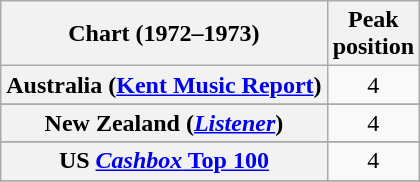<table class="wikitable sortable plainrowheaders" style="text-align:center">
<tr>
<th>Chart (1972–1973)</th>
<th>Peak<br>position</th>
</tr>
<tr>
<th scope="row">Australia (<a href='#'>Kent Music Report</a>)</th>
<td>4</td>
</tr>
<tr>
</tr>
<tr>
</tr>
<tr>
<th scope="row">New Zealand (<em><a href='#'>Listener</a></em>)</th>
<td>4</td>
</tr>
<tr>
</tr>
<tr>
<th scope="row">US <a href='#'><em>Cashbox</em> Top 100</a></th>
<td align="center">4</td>
</tr>
<tr>
</tr>
</table>
